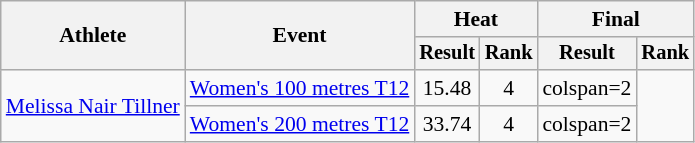<table class="wikitable" style="text-align: center; font-size:90%">
<tr>
<th rowspan="2">Athlete</th>
<th rowspan="2">Event</th>
<th colspan="2">Heat</th>
<th colspan="2">Final</th>
</tr>
<tr style="font-size:95%">
<th>Result</th>
<th>Rank</th>
<th>Result</th>
<th>Rank</th>
</tr>
<tr>
<td align=left rowspan="2"><a href='#'>Melissa Nair Tillner</a></td>
<td align=left><a href='#'>Women's 100 metres T12</a></td>
<td>15.48</td>
<td>4</td>
<td>colspan=2 </td>
</tr>
<tr>
<td align=left><a href='#'>Women's 200 metres T12</a></td>
<td>33.74</td>
<td>4</td>
<td>colspan=2 </td>
</tr>
</table>
